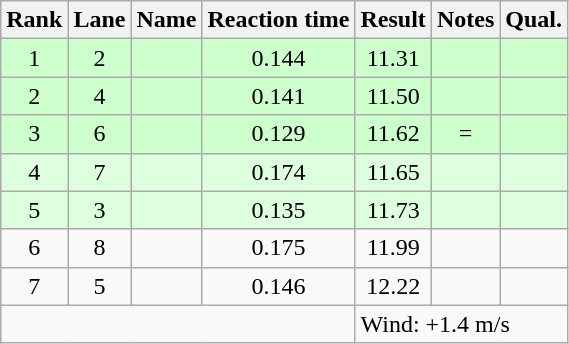<table class="wikitable sortable" style="text-align:center">
<tr>
<th>Rank</th>
<th>Lane</th>
<th>Name</th>
<th>Reaction time</th>
<th>Result</th>
<th>Notes</th>
<th>Qual.</th>
</tr>
<tr bgcolor=ccffcc>
<td>1</td>
<td>2</td>
<td align="left"></td>
<td>0.144</td>
<td>11.31</td>
<td></td>
<td></td>
</tr>
<tr bgcolor=ccffcc>
<td>2</td>
<td>4</td>
<td align="left"></td>
<td>0.141</td>
<td>11.50</td>
<td></td>
<td></td>
</tr>
<tr bgcolor=ccffcc>
<td>3</td>
<td>6</td>
<td align="left"></td>
<td>0.129</td>
<td>11.62</td>
<td>=</td>
<td></td>
</tr>
<tr bgcolor=ddffdd>
<td>4</td>
<td>7</td>
<td align="left"></td>
<td>0.174</td>
<td>11.65</td>
<td></td>
<td></td>
</tr>
<tr bgcolor=ddffdd>
<td>5</td>
<td>3</td>
<td align="left"></td>
<td>0.135</td>
<td>11.73</td>
<td></td>
<td></td>
</tr>
<tr>
<td>6</td>
<td>8</td>
<td align="left"></td>
<td>0.175</td>
<td>11.99</td>
<td></td>
<td></td>
</tr>
<tr>
<td>7</td>
<td>5</td>
<td align="left"></td>
<td>0.146</td>
<td>12.22</td>
<td></td>
<td></td>
</tr>
<tr class="sortbottom">
<td colspan=4></td>
<td colspan="3" style="text-align:left;">Wind: +1.4 m/s</td>
</tr>
</table>
